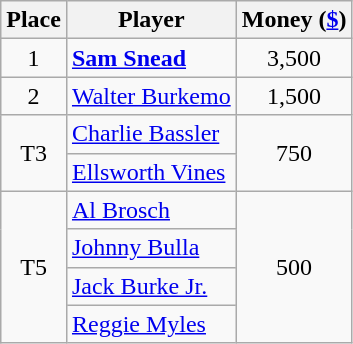<table class=wikitable>
<tr>
<th>Place</th>
<th>Player</th>
<th>Money (<a href='#'>$</a>)</th>
</tr>
<tr>
<td align=center>1</td>
<td> <strong><a href='#'>Sam Snead</a></strong></td>
<td align=center>3,500</td>
</tr>
<tr>
<td align=center>2</td>
<td> <a href='#'>Walter Burkemo</a></td>
<td align=center>1,500</td>
</tr>
<tr>
<td align=center rowspan=2>T3</td>
<td> <a href='#'>Charlie Bassler</a></td>
<td align=center rowspan=2>750</td>
</tr>
<tr>
<td> <a href='#'>Ellsworth Vines</a></td>
</tr>
<tr>
<td align=center rowspan=4>T5</td>
<td> <a href='#'>Al Brosch</a></td>
<td align=center rowspan=4>500</td>
</tr>
<tr>
<td> <a href='#'>Johnny Bulla</a></td>
</tr>
<tr>
<td> <a href='#'>Jack Burke Jr.</a></td>
</tr>
<tr>
<td> <a href='#'>Reggie Myles</a> </td>
</tr>
</table>
